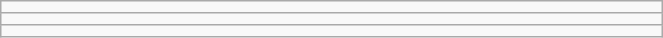<table class="wikitable" style=" text-align:center; font-size:110%;" width="35%">
<tr>
<td></td>
</tr>
<tr>
<td></td>
</tr>
<tr>
<td></td>
</tr>
</table>
